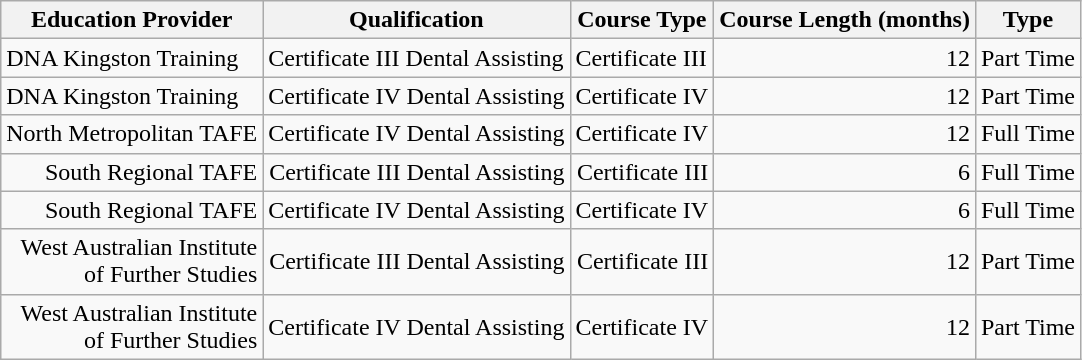<table class="wikitable sortable mw-collapsible plainrowheaders" style="text-align: right; text-align: right">
<tr>
<th scope="col" data-sort-type="number">Education Provider</th>
<th scope="col">Qualification</th>
<th scope="col">Course Type</th>
<th scope="col">Course Length (months)</th>
<th>Type</th>
</tr>
<tr>
<td align="left">DNA Kingston Training</td>
<td align="left">Certificate III Dental Assisting</td>
<td align="left">Certificate III</td>
<td align="centre">12</td>
<td>Part Time</td>
</tr>
<tr>
<td align="left">DNA Kingston Training</td>
<td align="left">Certificate IV Dental Assisting</td>
<td align="left">Certificate IV</td>
<td align="centre">12</td>
<td>Part Time</td>
</tr>
<tr>
<td align="left">North Metropolitan TAFE</td>
<td align="left">Certificate IV Dental Assisting</td>
<td align="left">Certificate IV</td>
<td align="centre">12</td>
<td>Full Time</td>
</tr>
<tr>
<td>South Regional TAFE</td>
<td>Certificate III Dental Assisting</td>
<td>Certificate III</td>
<td>6</td>
<td>Full Time</td>
</tr>
<tr>
<td>South Regional TAFE</td>
<td>Certificate IV Dental Assisting</td>
<td>Certificate IV</td>
<td>6</td>
<td>Full Time</td>
</tr>
<tr>
<td>West Australian Institute<br>of Further Studies</td>
<td>Certificate III Dental Assisting</td>
<td>Certificate III</td>
<td>12</td>
<td>Part Time</td>
</tr>
<tr>
<td>West Australian Institute<br>of Further Studies</td>
<td>Certificate IV Dental Assisting</td>
<td>Certificate IV</td>
<td>12</td>
<td>Part Time</td>
</tr>
</table>
